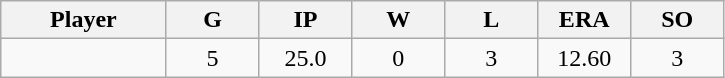<table class="wikitable sortable">
<tr>
<th bgcolor="#DDDDFF" width="16%">Player</th>
<th bgcolor="#DDDDFF" width="9%">G</th>
<th bgcolor="#DDDDFF" width="9%">IP</th>
<th bgcolor="#DDDDFF" width="9%">W</th>
<th bgcolor="#DDDDFF" width="9%">L</th>
<th bgcolor="#DDDDFF" width="9%">ERA</th>
<th bgcolor="#DDDDFF" width="9%">SO</th>
</tr>
<tr align="center">
<td></td>
<td>5</td>
<td>25.0</td>
<td>0</td>
<td>3</td>
<td>12.60</td>
<td>3</td>
</tr>
</table>
